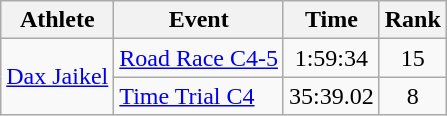<table class=wikitable>
<tr>
<th>Athlete</th>
<th>Event</th>
<th>Time</th>
<th>Rank</th>
</tr>
<tr align=center>
<td align=left rowspan=2><a href='#'>Dax Jaikel</a></td>
<td align=left><a href='#'>Road Race C4-5</a></td>
<td>1:59:34</td>
<td>15</td>
</tr>
<tr align=center>
<td align=left><a href='#'>Time Trial C4</a></td>
<td>35:39.02</td>
<td>8</td>
</tr>
</table>
